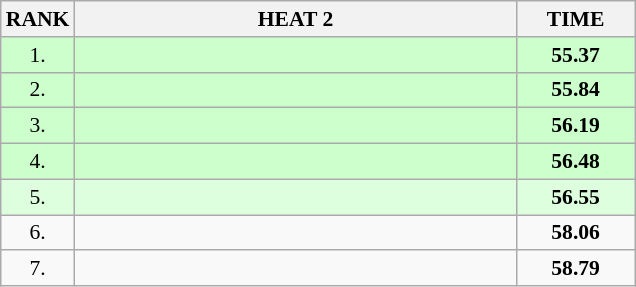<table class="wikitable" style="border-collapse: collapse; font-size: 90%;">
<tr>
<th>RANK</th>
<th style="width: 20em">HEAT 2</th>
<th style="width: 5em">TIME</th>
</tr>
<tr style="background:#ccffcc;">
<td align="center">1.</td>
<td></td>
<td align="center"><strong>55.37</strong></td>
</tr>
<tr style="background:#ccffcc;">
<td align="center">2.</td>
<td></td>
<td align="center"><strong>55.84</strong></td>
</tr>
<tr style="background:#ccffcc;">
<td align="center">3.</td>
<td></td>
<td align="center"><strong>56.19</strong></td>
</tr>
<tr style="background:#ccffcc;">
<td align="center">4.</td>
<td></td>
<td align="center"><strong>56.48</strong></td>
</tr>
<tr style="background:#ddffdd;">
<td align="center">5.</td>
<td></td>
<td align="center"><strong>56.55</strong></td>
</tr>
<tr>
<td align="center">6.</td>
<td></td>
<td align="center"><strong>58.06</strong></td>
</tr>
<tr>
<td align="center">7.</td>
<td></td>
<td align="center"><strong>58.79</strong></td>
</tr>
</table>
